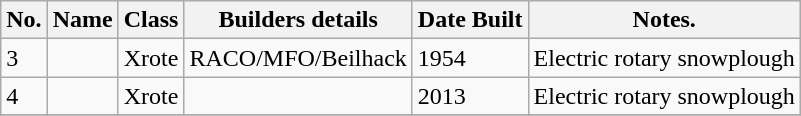<table class="wikitable">
<tr>
<th>No.</th>
<th>Name</th>
<th>Class</th>
<th>Builders details</th>
<th>Date Built</th>
<th>Notes.</th>
</tr>
<tr>
<td>3</td>
<td></td>
<td>Xrote</td>
<td>RACO/MFO/Beilhack</td>
<td>1954</td>
<td>Electric rotary snowplough</td>
</tr>
<tr>
<td>4</td>
<td></td>
<td>Xrote</td>
<td></td>
<td>2013</td>
<td>Electric rotary snowplough</td>
</tr>
<tr>
</tr>
</table>
